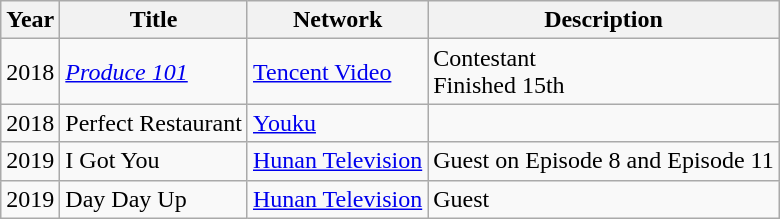<table class="wikitable">
<tr>
<th>Year</th>
<th>Title</th>
<th>Network</th>
<th>Description</th>
</tr>
<tr>
<td>2018</td>
<td><em><a href='#'>Produce 101</a></em></td>
<td><a href='#'>Tencent Video</a></td>
<td>Contestant<br>Finished 15th</td>
</tr>
<tr>
<td>2018</td>
<td>Perfect Restaurant</td>
<td><a href='#'>Youku</a></td>
<td></td>
</tr>
<tr>
<td>2019</td>
<td>I Got You</td>
<td><a href='#'>Hunan Television</a></td>
<td>Guest on Episode 8 and Episode 11</td>
</tr>
<tr>
<td>2019</td>
<td>Day Day Up</td>
<td><a href='#'>Hunan Television</a></td>
<td>Guest</td>
</tr>
</table>
